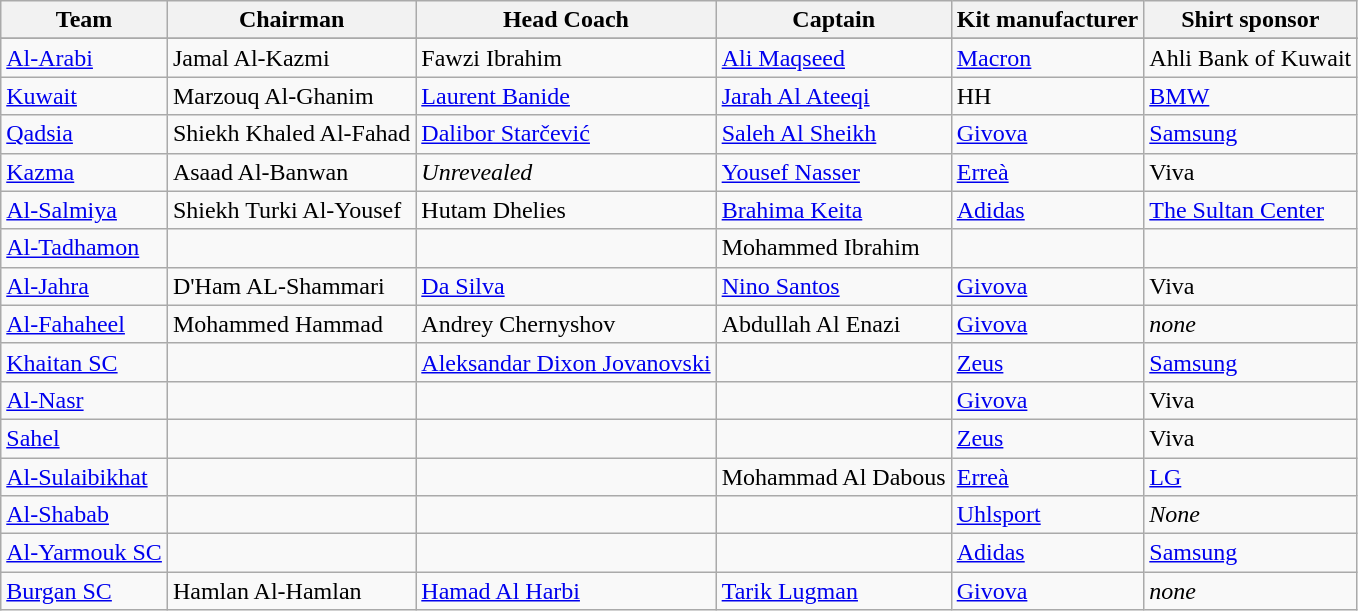<table class="wikitable sortable" style="text-align: left;">
<tr>
<th>Team</th>
<th>Chairman</th>
<th>Head Coach</th>
<th>Captain</th>
<th>Kit manufacturer</th>
<th>Shirt sponsor</th>
</tr>
<tr>
</tr>
<tr>
<td><a href='#'>Al-Arabi</a></td>
<td>Jamal Al-Kazmi</td>
<td>Fawzi Ibrahim</td>
<td><a href='#'>Ali Maqseed</a></td>
<td><a href='#'>Macron</a></td>
<td>Ahli Bank of Kuwait</td>
</tr>
<tr>
<td><a href='#'>Kuwait</a></td>
<td>Marzouq Al-Ghanim</td>
<td><a href='#'>Laurent Banide</a></td>
<td><a href='#'>Jarah Al Ateeqi</a></td>
<td>HH</td>
<td><a href='#'>BMW</a></td>
</tr>
<tr>
<td><a href='#'>Qadsia</a></td>
<td>Shiekh Khaled Al-Fahad</td>
<td><a href='#'>Dalibor Starčević</a></td>
<td><a href='#'>Saleh Al Sheikh</a></td>
<td><a href='#'>Givova</a></td>
<td><a href='#'>Samsung</a></td>
</tr>
<tr>
<td><a href='#'>Kazma</a></td>
<td>Asaad Al-Banwan</td>
<td><em>Unrevealed</em></td>
<td><a href='#'>Yousef Nasser</a></td>
<td><a href='#'>Erreà</a></td>
<td>Viva</td>
</tr>
<tr>
<td><a href='#'>Al-Salmiya</a></td>
<td>Shiekh Turki Al-Yousef</td>
<td>Hutam Dhelies</td>
<td><a href='#'>Brahima Keita</a></td>
<td><a href='#'>Adidas</a></td>
<td><a href='#'>The Sultan Center</a></td>
</tr>
<tr>
<td><a href='#'>Al-Tadhamon</a></td>
<td></td>
<td></td>
<td>Mohammed Ibrahim</td>
<td></td>
<td></td>
</tr>
<tr>
<td><a href='#'>Al-Jahra</a></td>
<td>D'Ham AL-Shammari</td>
<td><a href='#'>Da Silva</a></td>
<td><a href='#'>Nino Santos</a></td>
<td><a href='#'>Givova</a></td>
<td>Viva</td>
</tr>
<tr>
<td><a href='#'>Al-Fahaheel</a></td>
<td>Mohammed Hammad</td>
<td>Andrey Chernyshov</td>
<td>Abdullah Al Enazi</td>
<td><a href='#'>Givova</a></td>
<td><em>none</em></td>
</tr>
<tr>
<td><a href='#'>Khaitan SC</a></td>
<td></td>
<td><a href='#'>Aleksandar Dixon Jovanovski</a></td>
<td></td>
<td><a href='#'>Zeus</a></td>
<td><a href='#'>Samsung</a></td>
</tr>
<tr>
<td><a href='#'>Al-Nasr</a></td>
<td></td>
<td></td>
<td></td>
<td><a href='#'>Givova</a></td>
<td>Viva</td>
</tr>
<tr>
<td><a href='#'>Sahel</a></td>
<td></td>
<td></td>
<td></td>
<td><a href='#'>Zeus</a></td>
<td>Viva</td>
</tr>
<tr>
<td><a href='#'>Al-Sulaibikhat</a></td>
<td></td>
<td></td>
<td>Mohammad Al Dabous</td>
<td><a href='#'>Erreà</a></td>
<td><a href='#'>LG</a></td>
</tr>
<tr>
<td><a href='#'>Al-Shabab</a></td>
<td></td>
<td></td>
<td></td>
<td><a href='#'>Uhlsport</a></td>
<td><em>None</em></td>
</tr>
<tr>
<td><a href='#'>Al-Yarmouk SC</a></td>
<td></td>
<td></td>
<td></td>
<td><a href='#'>Adidas</a></td>
<td><a href='#'>Samsung</a></td>
</tr>
<tr>
<td><a href='#'>Burgan SC</a></td>
<td>Hamlan Al-Hamlan</td>
<td><a href='#'>Hamad Al Harbi</a></td>
<td><a href='#'>Tarik Lugman</a></td>
<td><a href='#'>Givova</a></td>
<td><em>none</em></td>
</tr>
</table>
